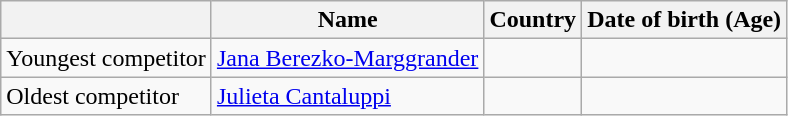<table class="wikitable">
<tr>
<th></th>
<th>Name</th>
<th>Country</th>
<th>Date of birth (Age)</th>
</tr>
<tr>
<td>Youngest competitor</td>
<td><a href='#'>Jana Berezko-Marggrander</a></td>
<td></td>
<td></td>
</tr>
<tr>
<td>Oldest competitor</td>
<td><a href='#'>Julieta Cantaluppi</a></td>
<td></td>
<td></td>
</tr>
</table>
